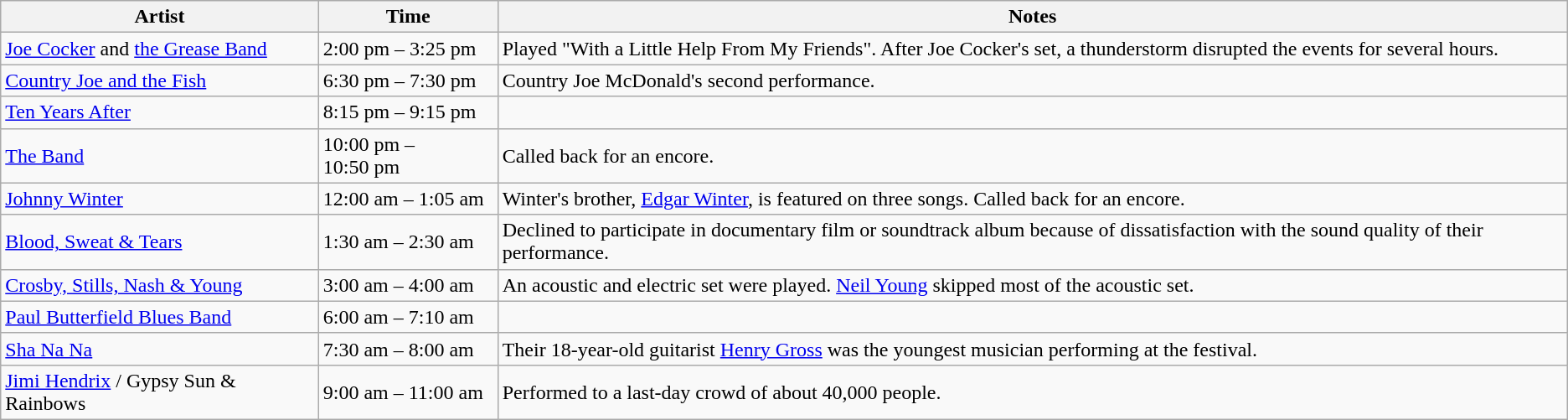<table class="wikitable">
<tr>
<th>Artist</th>
<th>Time</th>
<th>Notes</th>
</tr>
<tr>
<td><a href='#'>Joe Cocker</a> and <a href='#'>the Grease Band</a></td>
<td>2:00 pm – 3:25 pm</td>
<td>Played "With a Little Help From My Friends". After Joe Cocker's set, a thunderstorm disrupted the events for several hours.</td>
</tr>
<tr>
<td><a href='#'>Country Joe and the Fish</a></td>
<td>6:30 pm – 7:30 pm</td>
<td>Country Joe McDonald's second performance.</td>
</tr>
<tr>
<td><a href='#'>Ten Years After</a></td>
<td>8:15 pm – 9:15 pm</td>
<td></td>
</tr>
<tr>
<td><a href='#'>The Band</a></td>
<td>10:00 pm – 10:50 pm</td>
<td>Called back for an encore.</td>
</tr>
<tr>
<td><a href='#'>Johnny Winter</a></td>
<td>12:00 am – 1:05 am</td>
<td>Winter's brother, <a href='#'>Edgar Winter</a>, is featured on three songs. Called back for an encore.</td>
</tr>
<tr>
<td><a href='#'>Blood, Sweat & Tears</a></td>
<td>1:30 am – 2:30 am</td>
<td>Declined to participate in documentary film or soundtrack album because of dissatisfaction with the sound quality of their performance.</td>
</tr>
<tr>
<td><a href='#'>Crosby, Stills, Nash & Young</a></td>
<td>3:00 am – 4:00 am</td>
<td>An acoustic and electric set were played. <a href='#'>Neil Young</a> skipped most of the acoustic set.</td>
</tr>
<tr>
<td><a href='#'>Paul Butterfield Blues Band</a></td>
<td>6:00 am – 7:10 am</td>
<td></td>
</tr>
<tr>
<td><a href='#'>Sha Na Na</a></td>
<td>7:30 am – 8:00 am</td>
<td>Their 18-year-old guitarist <a href='#'>Henry Gross</a> was the youngest musician performing at the festival.</td>
</tr>
<tr>
<td><a href='#'>Jimi Hendrix</a> / Gypsy Sun & Rainbows</td>
<td>9:00 am – 11:00 am</td>
<td>Performed to a last-day crowd of about 40,000 people.</td>
</tr>
</table>
